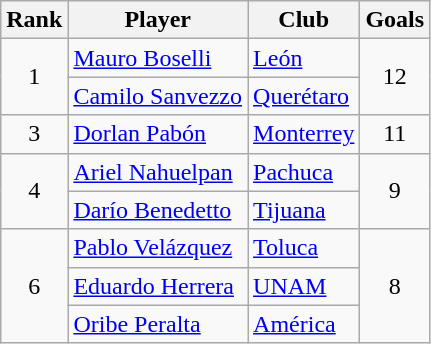<table class="wikitable">
<tr>
<th>Rank</th>
<th>Player</th>
<th>Club</th>
<th>Goals</th>
</tr>
<tr>
<td align=center rowspan=2>1</td>
<td> <a href='#'>Mauro Boselli</a></td>
<td><a href='#'>León</a></td>
<td align=center rowspan=2>12</td>
</tr>
<tr>
<td> <a href='#'>Camilo Sanvezzo</a></td>
<td><a href='#'>Querétaro</a></td>
</tr>
<tr>
<td align=center rowspan=1>3</td>
<td> <a href='#'>Dorlan Pabón</a></td>
<td><a href='#'>Monterrey</a></td>
<td align=center rowspan=1>11</td>
</tr>
<tr>
<td align=center rowspan=2>4</td>
<td> <a href='#'>Ariel Nahuelpan</a></td>
<td><a href='#'>Pachuca</a></td>
<td align=center rowspan=2>9</td>
</tr>
<tr>
<td> <a href='#'>Darío Benedetto</a></td>
<td><a href='#'>Tijuana</a></td>
</tr>
<tr>
<td align=center rowspan=3>6</td>
<td> <a href='#'>Pablo Velázquez</a></td>
<td><a href='#'>Toluca</a></td>
<td align=center rowspan=3>8</td>
</tr>
<tr>
<td> <a href='#'>Eduardo Herrera</a></td>
<td><a href='#'>UNAM</a></td>
</tr>
<tr>
<td> <a href='#'>Oribe Peralta</a></td>
<td><a href='#'>América</a></td>
</tr>
</table>
